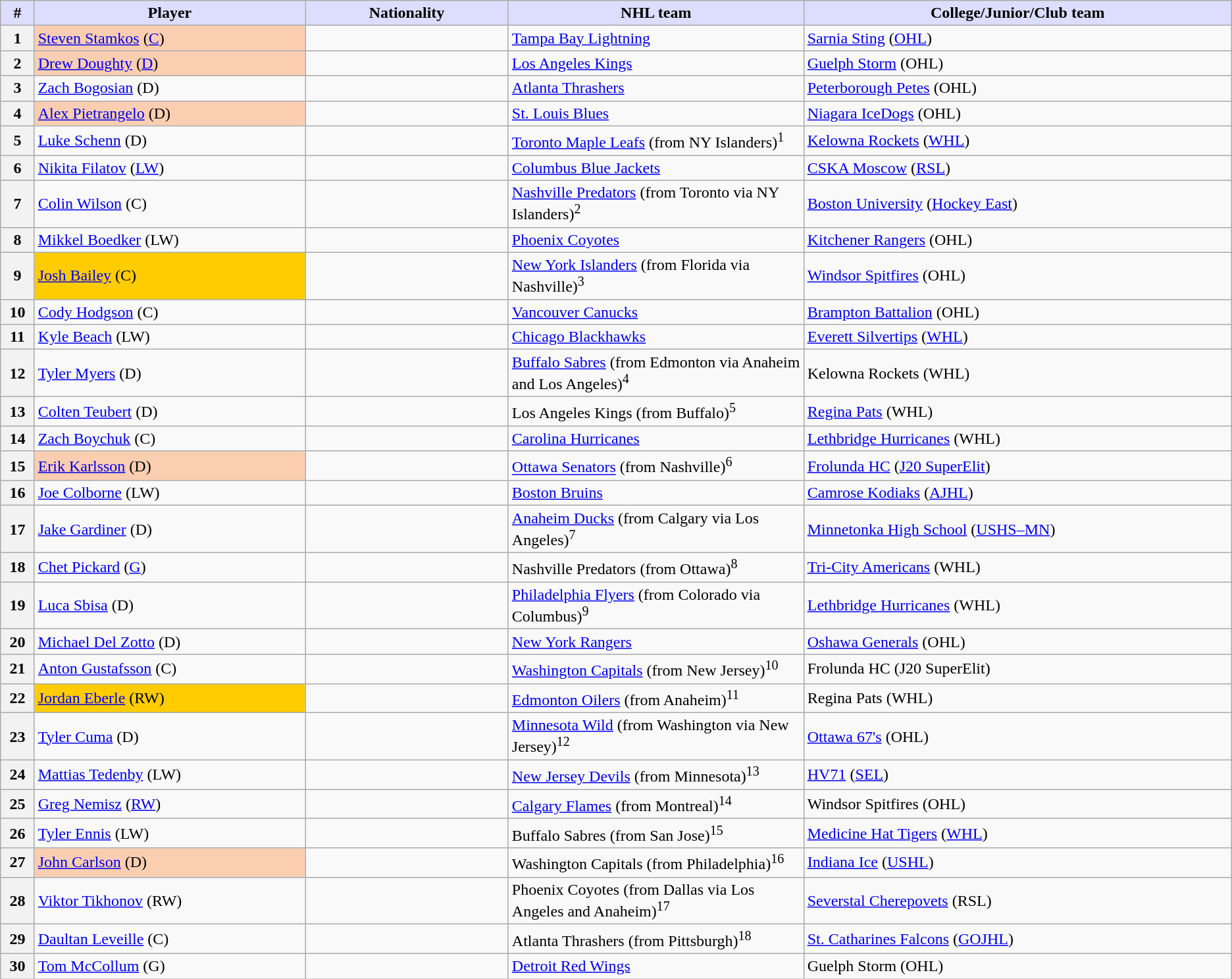<table class="wikitable sortable">
<tr>
<th style="background:#ddf; width:2.75%;">#</th>
<th style="background:#ddf; width:22.0%;">Player</th>
<th style="background:#ddf; width:16.5%;">Nationality</th>
<th style="background:#ddf; width:24.0%;">NHL team</th>
<th style="background:#ddf; width:100.0%;">College/Junior/Club team</th>
</tr>
<tr>
<th>1</th>
<td bgcolor="#FBCEB1"><a href='#'>Steven Stamkos</a> (<a href='#'>C</a>)</td>
<td></td>
<td><a href='#'>Tampa Bay Lightning</a></td>
<td><a href='#'>Sarnia Sting</a> (<a href='#'>OHL</a>)</td>
</tr>
<tr>
<th>2</th>
<td bgcolor="#FBCEB1"><a href='#'>Drew Doughty</a> (<a href='#'>D</a>)</td>
<td></td>
<td><a href='#'>Los Angeles Kings</a></td>
<td><a href='#'>Guelph Storm</a> (OHL)</td>
</tr>
<tr>
<th>3</th>
<td><a href='#'>Zach Bogosian</a> (D)</td>
<td></td>
<td><a href='#'>Atlanta Thrashers</a></td>
<td><a href='#'>Peterborough Petes</a> (OHL)</td>
</tr>
<tr>
<th>4</th>
<td bgcolor="#FBCEB1"><a href='#'>Alex Pietrangelo</a> (D)</td>
<td></td>
<td><a href='#'>St. Louis Blues</a></td>
<td><a href='#'>Niagara IceDogs</a> (OHL)</td>
</tr>
<tr>
<th>5</th>
<td><a href='#'>Luke Schenn</a> (D)</td>
<td></td>
<td><a href='#'>Toronto Maple Leafs</a> (from NY Islanders)<sup>1</sup></td>
<td><a href='#'>Kelowna Rockets</a> (<a href='#'>WHL</a>)</td>
</tr>
<tr>
<th>6</th>
<td><a href='#'>Nikita Filatov</a> (<a href='#'>LW</a>)</td>
<td></td>
<td><a href='#'>Columbus Blue Jackets</a></td>
<td><a href='#'>CSKA Moscow</a> (<a href='#'>RSL</a>)</td>
</tr>
<tr>
<th>7</th>
<td><a href='#'>Colin Wilson</a> (C)</td>
<td></td>
<td><a href='#'>Nashville Predators</a> (from Toronto via NY Islanders)<sup>2</sup></td>
<td><a href='#'>Boston University</a> (<a href='#'>Hockey East</a>)</td>
</tr>
<tr>
<th>8</th>
<td><a href='#'>Mikkel Boedker</a> (LW)</td>
<td></td>
<td><a href='#'>Phoenix Coyotes</a></td>
<td><a href='#'>Kitchener Rangers</a> (OHL)</td>
</tr>
<tr>
<th>9</th>
<td bgcolor="#FFCC00"><a href='#'>Josh Bailey</a> (C)</td>
<td></td>
<td><a href='#'>New York Islanders</a> (from Florida via Nashville)<sup>3</sup></td>
<td><a href='#'>Windsor Spitfires</a> (OHL)</td>
</tr>
<tr>
<th>10</th>
<td><a href='#'>Cody Hodgson</a> (C)</td>
<td></td>
<td><a href='#'>Vancouver Canucks</a></td>
<td><a href='#'>Brampton Battalion</a> (OHL)</td>
</tr>
<tr>
<th>11</th>
<td><a href='#'>Kyle Beach</a> (LW)</td>
<td></td>
<td><a href='#'>Chicago Blackhawks</a></td>
<td><a href='#'>Everett Silvertips</a> (<a href='#'>WHL</a>)</td>
</tr>
<tr>
<th>12</th>
<td><a href='#'>Tyler Myers</a> (D)</td>
<td></td>
<td><a href='#'>Buffalo Sabres</a> (from Edmonton via Anaheim and Los Angeles)<sup>4</sup></td>
<td>Kelowna Rockets (WHL)</td>
</tr>
<tr>
<th>13</th>
<td><a href='#'>Colten Teubert</a> (D)</td>
<td></td>
<td>Los Angeles Kings (from Buffalo)<sup>5</sup></td>
<td><a href='#'>Regina Pats</a> (WHL)</td>
</tr>
<tr>
<th>14</th>
<td><a href='#'>Zach Boychuk</a> (C)</td>
<td></td>
<td><a href='#'>Carolina Hurricanes</a></td>
<td><a href='#'>Lethbridge Hurricanes</a> (WHL)</td>
</tr>
<tr>
<th>15</th>
<td bgcolor="#FBCEB1"><a href='#'>Erik Karlsson</a> (D)</td>
<td></td>
<td><a href='#'>Ottawa Senators</a> (from Nashville)<sup>6</sup></td>
<td><a href='#'>Frolunda HC</a> (<a href='#'>J20 SuperElit</a>)</td>
</tr>
<tr>
<th>16</th>
<td><a href='#'>Joe Colborne</a> (LW)</td>
<td></td>
<td><a href='#'>Boston Bruins</a></td>
<td><a href='#'>Camrose Kodiaks</a> (<a href='#'>AJHL</a>)</td>
</tr>
<tr>
<th>17</th>
<td><a href='#'>Jake Gardiner</a> (D)</td>
<td></td>
<td><a href='#'>Anaheim Ducks</a> (from Calgary via Los Angeles)<sup>7</sup></td>
<td><a href='#'>Minnetonka High School</a> (<a href='#'>USHS–MN</a>)</td>
</tr>
<tr>
<th>18</th>
<td><a href='#'>Chet Pickard</a> (<a href='#'>G</a>)</td>
<td></td>
<td>Nashville Predators (from Ottawa)<sup>8</sup></td>
<td><a href='#'>Tri-City Americans</a> (WHL)</td>
</tr>
<tr>
<th>19</th>
<td><a href='#'>Luca Sbisa</a> (D)</td>
<td></td>
<td><a href='#'>Philadelphia Flyers</a> (from Colorado via Columbus)<sup>9</sup></td>
<td><a href='#'>Lethbridge Hurricanes</a> (WHL)</td>
</tr>
<tr>
<th>20</th>
<td><a href='#'>Michael Del Zotto</a> (D)</td>
<td></td>
<td><a href='#'>New York Rangers</a></td>
<td><a href='#'>Oshawa Generals</a> (OHL)</td>
</tr>
<tr>
<th>21</th>
<td><a href='#'>Anton Gustafsson</a> (C)</td>
<td></td>
<td><a href='#'>Washington Capitals</a> (from New Jersey)<sup>10</sup></td>
<td>Frolunda HC (J20 SuperElit)</td>
</tr>
<tr>
<th>22</th>
<td bgcolor="#FFCC00"><a href='#'>Jordan Eberle</a> (RW)</td>
<td></td>
<td><a href='#'>Edmonton Oilers</a> (from Anaheim)<sup>11</sup></td>
<td>Regina Pats (WHL)</td>
</tr>
<tr>
<th>23</th>
<td><a href='#'>Tyler Cuma</a> (D)</td>
<td></td>
<td><a href='#'>Minnesota Wild</a> (from Washington via New Jersey)<sup>12</sup></td>
<td><a href='#'>Ottawa 67's</a> (OHL)</td>
</tr>
<tr>
<th>24</th>
<td><a href='#'>Mattias Tedenby</a> (LW)</td>
<td></td>
<td><a href='#'>New Jersey Devils</a> (from Minnesota)<sup>13</sup></td>
<td><a href='#'>HV71</a> (<a href='#'>SEL</a>)</td>
</tr>
<tr>
<th>25</th>
<td><a href='#'>Greg Nemisz</a> (<a href='#'>RW</a>)</td>
<td></td>
<td><a href='#'>Calgary Flames</a> (from Montreal)<sup>14</sup></td>
<td>Windsor Spitfires (OHL)</td>
</tr>
<tr>
<th>26</th>
<td><a href='#'>Tyler Ennis</a> (LW)</td>
<td></td>
<td>Buffalo Sabres (from San Jose)<sup>15</sup></td>
<td><a href='#'>Medicine Hat Tigers</a> (<a href='#'>WHL</a>)</td>
</tr>
<tr>
<th>27</th>
<td bgcolor="#FBCEB1"><a href='#'>John Carlson</a> (D)</td>
<td></td>
<td>Washington Capitals (from Philadelphia)<sup>16</sup></td>
<td><a href='#'>Indiana Ice</a> (<a href='#'>USHL</a>)</td>
</tr>
<tr>
<th>28</th>
<td><a href='#'>Viktor Tikhonov</a> (RW)</td>
<td></td>
<td>Phoenix Coyotes (from Dallas via Los Angeles and Anaheim)<sup>17</sup></td>
<td><a href='#'>Severstal Cherepovets</a> (RSL)</td>
</tr>
<tr>
<th>29</th>
<td><a href='#'>Daultan Leveille</a> (C)</td>
<td></td>
<td>Atlanta Thrashers (from Pittsburgh)<sup>18</sup></td>
<td><a href='#'>St. Catharines Falcons</a> (<a href='#'>GOJHL</a>)</td>
</tr>
<tr>
<th>30</th>
<td><a href='#'>Tom McCollum</a> (G)</td>
<td></td>
<td><a href='#'>Detroit Red Wings</a></td>
<td>Guelph Storm (OHL)</td>
</tr>
</table>
